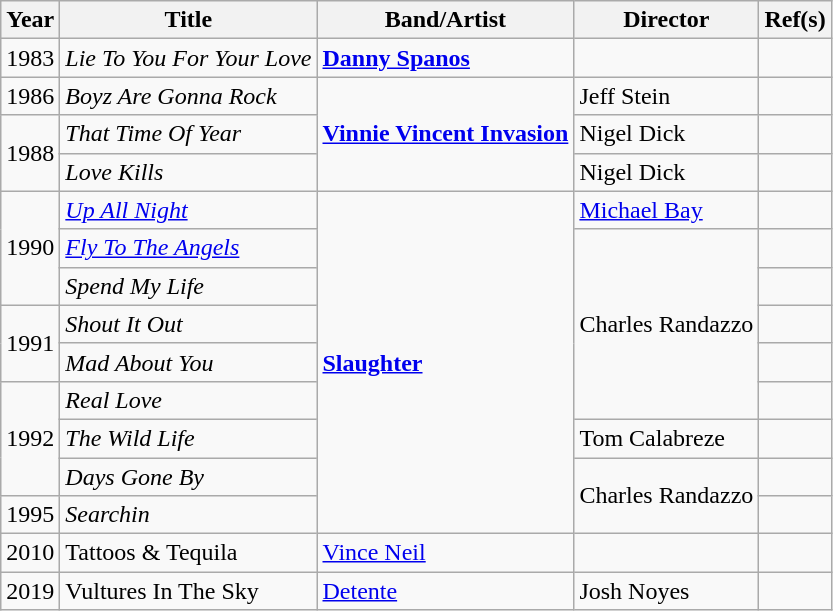<table class="wikitable sortable">
<tr>
<th>Year</th>
<th>Title</th>
<th>Band/Artist</th>
<th>Director</th>
<th>Ref(s)</th>
</tr>
<tr>
<td>1983</td>
<td><em>Lie To You For Your Love</em></td>
<td><strong><a href='#'>Danny Spanos</a></strong></td>
<td></td>
<td></td>
</tr>
<tr>
<td>1986</td>
<td><em>Boyz Are Gonna Rock</em></td>
<td rowspan="3"><strong><a href='#'>Vinnie Vincent Invasion</a></strong></td>
<td>Jeff Stein</td>
<td></td>
</tr>
<tr>
<td rowspan="2">1988</td>
<td><em>That Time Of Year</em></td>
<td>Nigel Dick</td>
<td></td>
</tr>
<tr>
<td><em>Love Kills</em></td>
<td>Nigel Dick</td>
<td></td>
</tr>
<tr>
<td rowspan="3">1990</td>
<td><em><a href='#'>Up All Night</a></em></td>
<td rowspan="9"><strong><a href='#'>Slaughter</a></strong></td>
<td><a href='#'>Michael Bay</a></td>
<td></td>
</tr>
<tr>
<td><em><a href='#'>Fly To The Angels</a></em></td>
<td rowspan="5">Charles Randazzo</td>
<td></td>
</tr>
<tr>
<td><em>Spend My Life</em></td>
<td></td>
</tr>
<tr>
<td rowspan="2">1991</td>
<td><em>Shout It Out</em></td>
<td></td>
</tr>
<tr>
<td><em>Mad About You</em></td>
<td></td>
</tr>
<tr>
<td rowspan="3">1992</td>
<td><em>Real Love</em></td>
<td></td>
</tr>
<tr>
<td><em>The Wild Life</em></td>
<td>Tom Calabreze</td>
<td></td>
</tr>
<tr>
<td><em>Days Gone By</em></td>
<td rowspan="2">Charles Randazzo</td>
<td></td>
</tr>
<tr>
<td>1995</td>
<td><em>Searchin<strong></td>
<td></td>
</tr>
<tr>
<td>2010</td>
<td></em>Tattoos & Tequila<em></td>
<td></strong><a href='#'>Vince Neil</a><strong></td>
<td></td>
<td></td>
</tr>
<tr>
<td>2019</td>
<td></em>Vultures In The Sky<em></td>
<td></strong><a href='#'>Detente</a><strong></td>
<td>Josh Noyes</td>
<td></td>
</tr>
</table>
